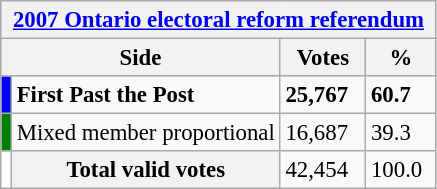<table class="wikitable" style="font-size: 95%; clear:both">
<tr style="background-color:#E9E9E9">
<th colspan=4><a href='#'>2007 Ontario electoral reform referendum</a></th>
</tr>
<tr style="background-color:#E9E9E9">
<th colspan=2 style="width: 130px">Side</th>
<th style="width: 50px">Votes</th>
<th style="width: 40px">%</th>
</tr>
<tr>
<td bgcolor="blue"></td>
<td><strong>First Past the Post</strong></td>
<td><strong>25,767</strong></td>
<td><strong>60.7</strong></td>
</tr>
<tr>
<td bgcolor="green"></td>
<td>Mixed member proportional</td>
<td>16,687</td>
<td>39.3</td>
</tr>
<tr>
<td bgcolor="white"></td>
<th>Total valid votes</th>
<td>42,454</td>
<td>100.0</td>
</tr>
</table>
